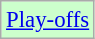<table class="wikitable" style="font-size: 95%">
<tr>
<td bgcolor="#ccffcc"><a href='#'>Play-offs</a></td>
</tr>
</table>
